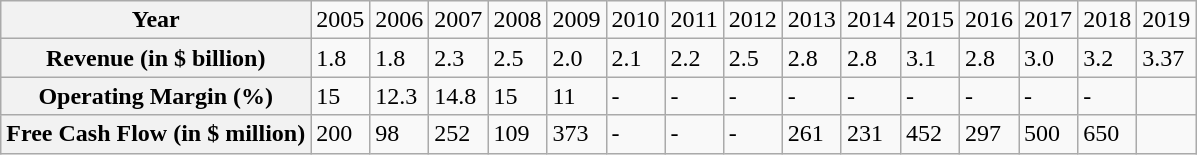<table class="wikitable">
<tr>
<th>Year</th>
<td>2005</td>
<td>2006</td>
<td>2007</td>
<td>2008</td>
<td>2009</td>
<td>2010</td>
<td>2011</td>
<td>2012</td>
<td>2013</td>
<td>2014</td>
<td>2015</td>
<td>2016</td>
<td>2017</td>
<td>2018</td>
<td>2019</td>
</tr>
<tr>
<th>Revenue (in $ billion)</th>
<td>1.8</td>
<td>1.8</td>
<td>2.3</td>
<td>2.5</td>
<td>2.0</td>
<td>2.1</td>
<td>2.2</td>
<td>2.5</td>
<td>2.8</td>
<td>2.8</td>
<td>3.1</td>
<td>2.8</td>
<td>3.0</td>
<td>3.2</td>
<td>3.37</td>
</tr>
<tr>
<th>Operating Margin (%)</th>
<td>15</td>
<td>12.3</td>
<td>14.8</td>
<td>15</td>
<td>11</td>
<td>-</td>
<td>-</td>
<td>-</td>
<td>-</td>
<td>-</td>
<td>-</td>
<td>-</td>
<td>-</td>
<td>-</td>
</tr>
<tr>
<th>Free Cash Flow (in $ million)</th>
<td>200</td>
<td>98</td>
<td>252</td>
<td>109</td>
<td>373</td>
<td>-</td>
<td>-</td>
<td>-</td>
<td>261</td>
<td>231</td>
<td>452</td>
<td>297</td>
<td>500</td>
<td>650</td>
<td></td>
</tr>
</table>
